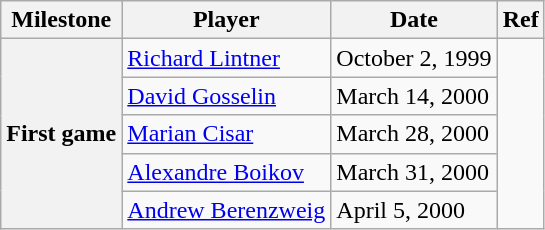<table class="wikitable">
<tr>
<th scope="col">Milestone</th>
<th scope="col">Player</th>
<th scope="col">Date</th>
<th scope="col">Ref</th>
</tr>
<tr>
<th rowspan=5>First game</th>
<td><a href='#'>Richard Lintner</a></td>
<td>October 2, 1999</td>
<td rowspan=5></td>
</tr>
<tr>
<td><a href='#'>David Gosselin</a></td>
<td>March 14, 2000</td>
</tr>
<tr>
<td><a href='#'>Marian Cisar</a></td>
<td>March 28, 2000</td>
</tr>
<tr>
<td><a href='#'>Alexandre Boikov</a></td>
<td>March 31, 2000</td>
</tr>
<tr>
<td><a href='#'>Andrew Berenzweig</a></td>
<td>April 5, 2000</td>
</tr>
</table>
